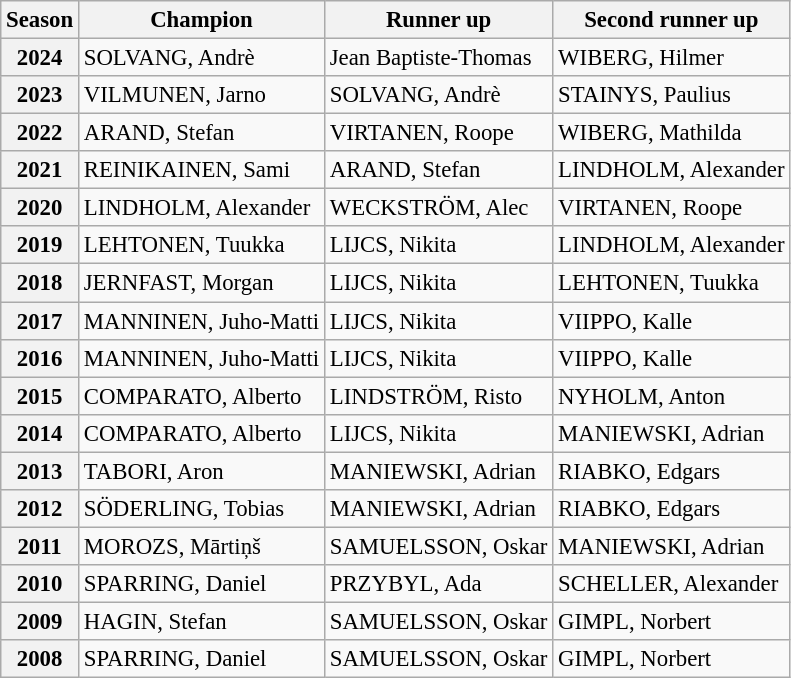<table class="wikitable" style="font-size: 95%;">
<tr>
<th>Season</th>
<th>Champion</th>
<th>Runner up</th>
<th>Second runner up</th>
</tr>
<tr>
<th>2024</th>
<td> SOLVANG, Andrè</td>
<td> Jean Baptiste-Thomas</td>
<td> WIBERG, Hilmer</td>
</tr>
<tr>
<th>2023</th>
<td> VILMUNEN, Jarno</td>
<td> SOLVANG, Andrè</td>
<td> STAINYS, Paulius</td>
</tr>
<tr>
<th>2022</th>
<td> ARAND, Stefan</td>
<td> VIRTANEN, Roope</td>
<td> WIBERG, Mathilda</td>
</tr>
<tr>
<th>2021</th>
<td> REINIKAINEN, Sami</td>
<td> ARAND, Stefan</td>
<td> LINDHOLM, Alexander</td>
</tr>
<tr>
<th>2020</th>
<td> LINDHOLM, Alexander</td>
<td> WECKSTRÖM, Alec</td>
<td> VIRTANEN, Roope</td>
</tr>
<tr>
<th>2019</th>
<td> LEHTONEN, Tuukka</td>
<td> LIJCS, Nikita</td>
<td> LINDHOLM, Alexander</td>
</tr>
<tr>
<th>2018</th>
<td> JERNFAST, Morgan</td>
<td> LIJCS, Nikita</td>
<td> LEHTONEN, Tuukka</td>
</tr>
<tr>
<th>2017</th>
<td> MANNINEN, Juho-Matti</td>
<td> LIJCS, Nikita</td>
<td> VIIPPO, Kalle</td>
</tr>
<tr>
<th>2016</th>
<td> MANNINEN, Juho-Matti</td>
<td> LIJCS, Nikita</td>
<td> VIIPPO, Kalle</td>
</tr>
<tr>
<th>2015</th>
<td> COMPARATO, Alberto</td>
<td> LINDSTRÖM, Risto</td>
<td> NYHOLM, Anton</td>
</tr>
<tr>
<th>2014</th>
<td> COMPARATO, Alberto</td>
<td> LIJCS, Nikita</td>
<td> MANIEWSKI, Adrian</td>
</tr>
<tr>
<th>2013</th>
<td> TABORI, Aron</td>
<td> MANIEWSKI, Adrian</td>
<td> RIABKO, Edgars</td>
</tr>
<tr>
<th>2012</th>
<td> SÖDERLING, Tobias</td>
<td> MANIEWSKI, Adrian</td>
<td> RIABKO, Edgars</td>
</tr>
<tr>
<th>2011</th>
<td> MOROZS, Mārtiņš</td>
<td> SAMUELSSON, Oskar</td>
<td> MANIEWSKI, Adrian</td>
</tr>
<tr>
<th>2010</th>
<td> SPARRING, Daniel</td>
<td> PRZYBYL, Ada</td>
<td> SCHELLER, Alexander</td>
</tr>
<tr>
<th>2009</th>
<td> HAGIN, Stefan</td>
<td> SAMUELSSON, Oskar</td>
<td> GIMPL, Norbert</td>
</tr>
<tr>
<th>2008</th>
<td> SPARRING, Daniel</td>
<td> SAMUELSSON, Oskar</td>
<td> GIMPL, Norbert</td>
</tr>
</table>
